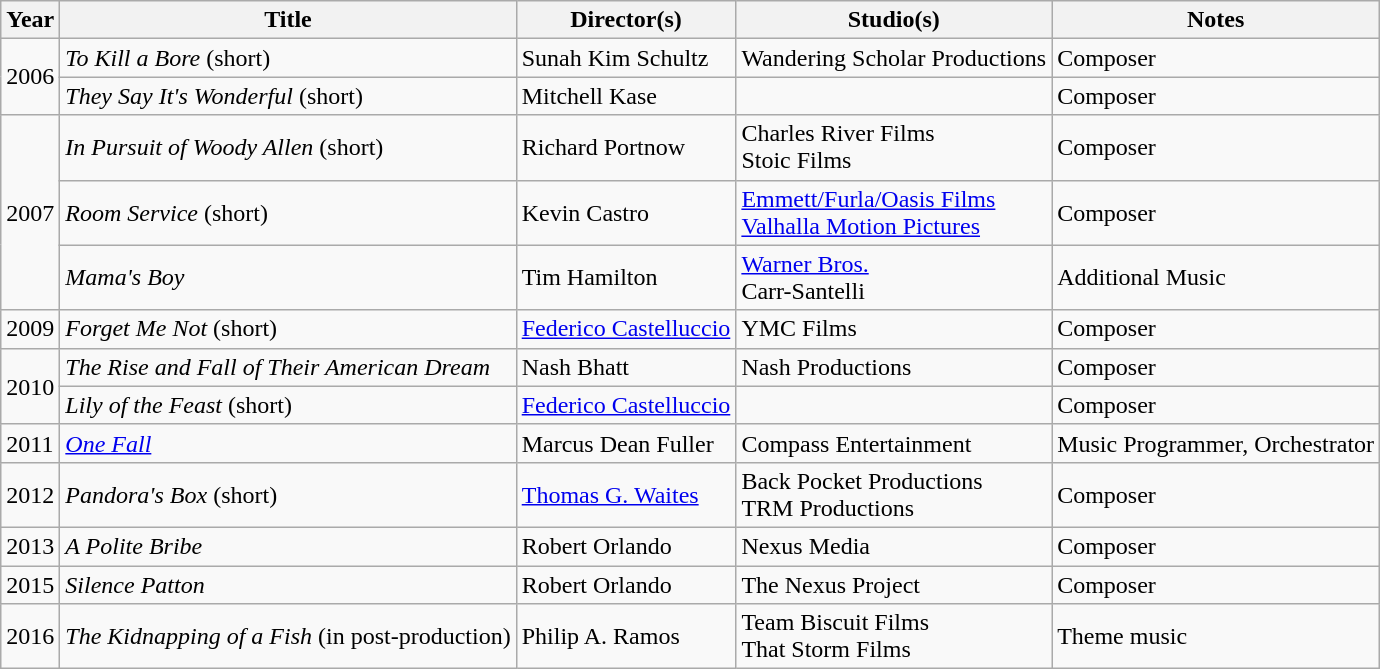<table class="wikitable">
<tr>
<th>Year</th>
<th>Title</th>
<th>Director(s)</th>
<th>Studio(s)</th>
<th>Notes</th>
</tr>
<tr>
<td rowspan="2">2006</td>
<td><em>To Kill a Bore</em> (short)</td>
<td>Sunah Kim Schultz</td>
<td>Wandering Scholar Productions</td>
<td>Composer</td>
</tr>
<tr>
<td><em>They Say It's Wonderful</em> (short)</td>
<td>Mitchell Kase</td>
<td></td>
<td>Composer</td>
</tr>
<tr>
<td rowspan="3">2007</td>
<td><em>In Pursuit of Woody Allen</em> (short)</td>
<td>Richard Portnow</td>
<td>Charles River Films<br>Stoic Films</td>
<td>Composer</td>
</tr>
<tr>
<td><em>Room Service</em> (short)</td>
<td>Kevin Castro</td>
<td><a href='#'>Emmett/Furla/Oasis Films</a><br><a href='#'>Valhalla Motion Pictures</a></td>
<td>Composer</td>
</tr>
<tr>
<td><em>Mama's Boy</em></td>
<td>Tim Hamilton</td>
<td><a href='#'>Warner Bros.</a><br>Carr-Santelli</td>
<td>Additional Music</td>
</tr>
<tr>
<td>2009</td>
<td><em>Forget Me Not</em> (short)</td>
<td><a href='#'>Federico Castelluccio</a></td>
<td>YMC Films</td>
<td>Composer</td>
</tr>
<tr>
<td rowspan="2">2010</td>
<td><em>The Rise and Fall of Their American Dream</em></td>
<td>Nash Bhatt</td>
<td>Nash Productions</td>
<td>Composer</td>
</tr>
<tr>
<td><em>Lily of the Feast</em> (short)</td>
<td><a href='#'>Federico Castelluccio</a></td>
<td></td>
<td>Composer</td>
</tr>
<tr>
<td>2011</td>
<td><em><a href='#'>One Fall</a></em></td>
<td>Marcus Dean Fuller</td>
<td>Compass Entertainment</td>
<td>Music Programmer, Orchestrator</td>
</tr>
<tr>
<td>2012</td>
<td><em>Pandora's Box</em> (short)</td>
<td><a href='#'>Thomas G. Waites</a></td>
<td>Back Pocket Productions<br>TRM Productions</td>
<td>Composer</td>
</tr>
<tr>
<td>2013</td>
<td><em>A Polite Bribe</em></td>
<td>Robert Orlando</td>
<td>Nexus Media</td>
<td>Composer</td>
</tr>
<tr>
<td>2015</td>
<td><em>Silence Patton</em></td>
<td>Robert Orlando</td>
<td>The Nexus Project</td>
<td>Composer</td>
</tr>
<tr>
<td>2016</td>
<td><em>The Kidnapping of a Fish</em> (in post-production)</td>
<td>Philip A. Ramos</td>
<td>Team Biscuit Films<br>That Storm Films</td>
<td>Theme music</td>
</tr>
</table>
